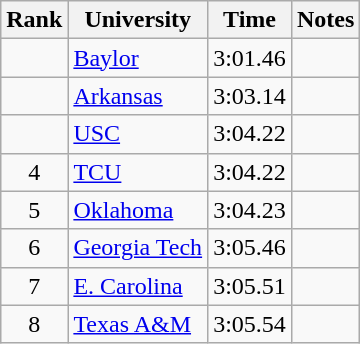<table class="wikitable sortable" style="text-align:center">
<tr>
<th>Rank</th>
<th>University</th>
<th>Time</th>
<th>Notes</th>
</tr>
<tr>
<td></td>
<td align=left><a href='#'>Baylor</a></td>
<td>3:01.46</td>
<td></td>
</tr>
<tr>
<td></td>
<td align=left><a href='#'>Arkansas</a></td>
<td>3:03.14</td>
<td></td>
</tr>
<tr>
<td></td>
<td align=left><a href='#'>USC</a></td>
<td>3:04.22</td>
<td></td>
</tr>
<tr>
<td>4</td>
<td align=left><a href='#'>TCU</a></td>
<td>3:04.22</td>
<td></td>
</tr>
<tr>
<td>5</td>
<td align=left><a href='#'>Oklahoma</a></td>
<td>3:04.23</td>
<td></td>
</tr>
<tr>
<td>6</td>
<td align=left><a href='#'>Georgia Tech</a></td>
<td>3:05.46</td>
<td></td>
</tr>
<tr>
<td>7</td>
<td align=left><a href='#'>E. Carolina</a></td>
<td>3:05.51</td>
<td></td>
</tr>
<tr>
<td>8</td>
<td align=left><a href='#'>Texas A&M</a></td>
<td>3:05.54</td>
<td></td>
</tr>
</table>
